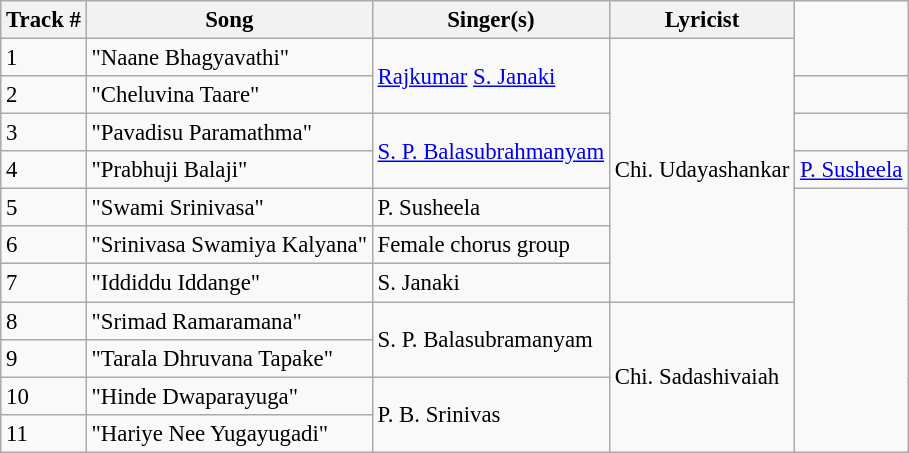<table class="wikitable" style="font-size:95%;">
<tr>
<th>Track #</th>
<th>Song</th>
<th>Singer(s)</th>
<th>Lyricist</th>
</tr>
<tr>
<td>1</td>
<td>"Naane Bhagyavathi"</td>
<td rowspan=2><a href='#'>Rajkumar</a> <a href='#'>S. Janaki</a></td>
<td rowspan=7>Chi. Udayashankar</td>
</tr>
<tr>
<td>2</td>
<td>"Cheluvina Taare"</td>
<td></td>
</tr>
<tr>
<td>3</td>
<td>"Pavadisu Paramathma"</td>
<td rowspan=2><a href='#'>S. P. Balasubrahmanyam</a></td>
</tr>
<tr>
<td>4</td>
<td>"Prabhuji Balaji"</td>
<td><a href='#'>P. Susheela</a></td>
</tr>
<tr>
<td>5</td>
<td>"Swami Srinivasa"</td>
<td>P. Susheela</td>
</tr>
<tr>
<td>6</td>
<td>"Srinivasa Swamiya Kalyana"</td>
<td>Female chorus group</td>
</tr>
<tr>
<td>7</td>
<td>"Iddiddu Iddange"</td>
<td>S. Janaki</td>
</tr>
<tr>
<td>8</td>
<td>"Srimad Ramaramana"</td>
<td rowspan=2>S. P. Balasubramanyam</td>
<td rowspan=4>Chi. Sadashivaiah</td>
</tr>
<tr>
<td>9</td>
<td>"Tarala Dhruvana Tapake"</td>
</tr>
<tr>
<td>10</td>
<td>"Hinde Dwaparayuga"</td>
<td rowspan=2>P. B. Srinivas</td>
</tr>
<tr>
<td>11</td>
<td>"Hariye Nee Yugayugadi"</td>
</tr>
</table>
